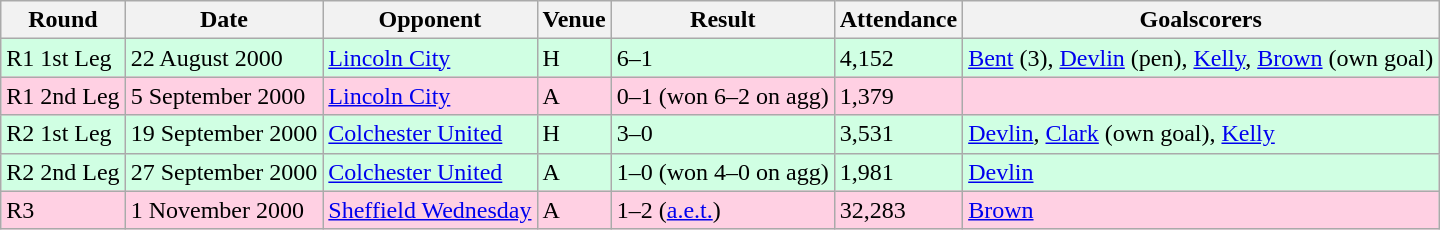<table class="wikitable">
<tr>
<th>Round</th>
<th>Date</th>
<th>Opponent</th>
<th>Venue</th>
<th>Result</th>
<th>Attendance</th>
<th>Goalscorers</th>
</tr>
<tr style="background-color: #d0ffe3;">
<td>R1 1st Leg</td>
<td>22 August 2000</td>
<td><a href='#'>Lincoln City</a></td>
<td>H</td>
<td>6–1</td>
<td>4,152</td>
<td><a href='#'>Bent</a> (3), <a href='#'>Devlin</a> (pen), <a href='#'>Kelly</a>, <a href='#'>Brown</a> (own goal)</td>
</tr>
<tr style="background-color: #ffd0e3;">
<td>R1 2nd Leg</td>
<td>5 September 2000</td>
<td><a href='#'>Lincoln City</a></td>
<td>A</td>
<td>0–1 (won 6–2 on agg)</td>
<td>1,379</td>
<td></td>
</tr>
<tr style="background-color: #d0ffe3;">
<td>R2 1st Leg</td>
<td>19 September 2000</td>
<td><a href='#'>Colchester United</a></td>
<td>H</td>
<td>3–0</td>
<td>3,531</td>
<td><a href='#'>Devlin</a>, <a href='#'>Clark</a> (own goal), <a href='#'>Kelly</a></td>
</tr>
<tr style="background-color: #d0ffe3;">
<td>R2 2nd Leg</td>
<td>27 September 2000</td>
<td><a href='#'>Colchester United</a></td>
<td>A</td>
<td>1–0 (won 4–0 on agg)</td>
<td>1,981</td>
<td><a href='#'>Devlin</a></td>
</tr>
<tr style="background-color: #ffd0e3;">
<td>R3</td>
<td>1 November 2000</td>
<td><a href='#'>Sheffield Wednesday</a></td>
<td>A</td>
<td>1–2 (<a href='#'>a.e.t.</a>)</td>
<td>32,283</td>
<td><a href='#'>Brown</a></td>
</tr>
</table>
